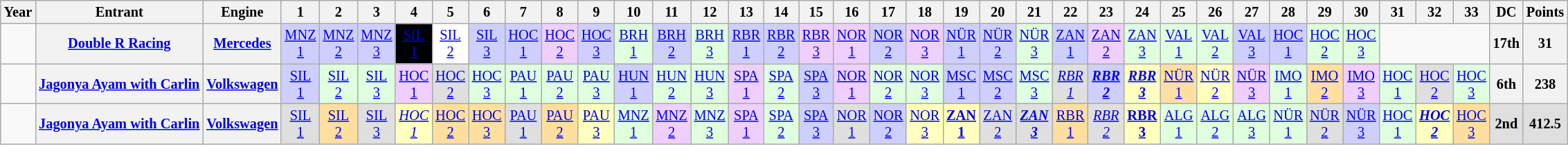<table class="wikitable" style="text-align:center; font-size:85%">
<tr>
<th>Year</th>
<th>Entrant</th>
<th>Engine</th>
<th>1</th>
<th>2</th>
<th>3</th>
<th>4</th>
<th>5</th>
<th>6</th>
<th>7</th>
<th>8</th>
<th>9</th>
<th>10</th>
<th>11</th>
<th>12</th>
<th>13</th>
<th>14</th>
<th>15</th>
<th>16</th>
<th>17</th>
<th>18</th>
<th>19</th>
<th>20</th>
<th>21</th>
<th>22</th>
<th>23</th>
<th>24</th>
<th>25</th>
<th>26</th>
<th>27</th>
<th>28</th>
<th>29</th>
<th>30</th>
<th>31</th>
<th>32</th>
<th>33</th>
<th>DC</th>
<th>Points</th>
</tr>
<tr>
<td id=2013></td>
<th nowrap><a href='#'>Double R Racing</a></th>
<th nowrap><a href='#'>Mercedes</a></th>
<td style="background:#CFCFFF;"><a href='#'>MNZ<br>1</a><br></td>
<td style="background:#CFCFFF;"><a href='#'>MNZ<br>2</a><br></td>
<td style="background:#CFCFFF;"><a href='#'>MNZ<br>3</a><br></td>
<td style="background:black; color:white;"><a href='#'><span>SIL<br>1</span></a><br></td>
<td style="background:#FFFFFF;"><a href='#'>SIL<br>2</a><br></td>
<td style="background:#CFCFFF;"><a href='#'>SIL<br>3</a><br></td>
<td style="background:#CFCFFF;"><a href='#'>HOC<br>1</a><br></td>
<td style="background:#EFCFFF;"><a href='#'>HOC<br>2</a><br></td>
<td style="background:#CFCFFF;"><a href='#'>HOC<br>3</a><br></td>
<td style="background:#DFFFDF;"><a href='#'>BRH<br>1</a><br></td>
<td style="background:#CFCFFF;"><a href='#'>BRH<br>2</a><br></td>
<td style="background:#DFFFDF;"><a href='#'>BRH<br>3</a><br></td>
<td style="background:#CFCFFF;"><a href='#'>RBR<br>1</a><br></td>
<td style="background:#CFCFFF;"><a href='#'>RBR<br>2</a><br></td>
<td style="background:#EFCFFF;"><a href='#'>RBR<br>3</a><br></td>
<td style="background:#EFCFFF;"><a href='#'>NOR<br>1</a><br></td>
<td style="background:#CFCFFF;"><a href='#'>NOR<br>2</a><br></td>
<td style="background:#EFCFFF;"><a href='#'>NOR<br>3</a><br></td>
<td style="background:#CFCFFF;"><a href='#'>NÜR<br>1</a><br></td>
<td style="background:#CFCFFF;"><a href='#'>NÜR<br>2</a><br></td>
<td style="background:#DFFFDF;"><a href='#'>NÜR<br>3</a><br></td>
<td style="background:#CFCFFF;"><a href='#'>ZAN<br>1</a><br></td>
<td style="background:#EFCFFF;"><a href='#'>ZAN<br>2</a><br></td>
<td style="background:#DFFFDF;"><a href='#'>ZAN<br>3</a><br></td>
<td style="background:#DFFFDF;"><a href='#'>VAL<br>1</a><br></td>
<td style="background:#DFFFDF;"><a href='#'>VAL<br>2</a><br></td>
<td style="background:#CFCFFF;"><a href='#'>VAL<br>3</a><br></td>
<td style="background:#CFCFFF;"><a href='#'>HOC<br>1</a><br></td>
<td style="background:#DFFFDF;"><a href='#'>HOC<br>2</a><br></td>
<td style="background:#DFFFDF;"><a href='#'>HOC<br>3</a><br></td>
<td colspan=3></td>
<th>17th</th>
<th>31</th>
</tr>
<tr>
<td id=2014></td>
<th nowrap><a href='#'>Jagonya Ayam with Carlin</a></th>
<th nowrap><a href='#'>Volkswagen</a></th>
<td style="background:#CFCFFF;"><a href='#'>SIL<br>1</a><br></td>
<td style="background:#DFFFDF;"><a href='#'>SIL<br>2</a><br></td>
<td style="background:#DFFFDF;"><a href='#'>SIL<br>3</a><br></td>
<td style="background:#EFCFFF;"><a href='#'>HOC<br>1</a><br></td>
<td style="background:#DFDFDF;"><a href='#'>HOC<br>2</a><br></td>
<td style="background:#DFFFDF;"><a href='#'>HOC<br>3</a><br></td>
<td style="background:#DFFFDF;"><a href='#'>PAU<br>1</a><br></td>
<td style="background:#DFFFDF;"><a href='#'>PAU<br>2</a><br></td>
<td style="background:#DFFFDF;"><a href='#'>PAU<br>3</a><br></td>
<td style="background:#CFCFFF;"><a href='#'>HUN<br>1</a><br></td>
<td style="background:#DFFFDF;"><a href='#'>HUN<br>2</a><br></td>
<td style="background:#DFFFDF;"><a href='#'>HUN<br>3</a><br></td>
<td style="background:#EFCFFF;"><a href='#'>SPA<br>1</a><br></td>
<td style="background:#DFFFDF;"><a href='#'>SPA<br>2</a><br></td>
<td style="background:#CFCFFF;"><a href='#'>SPA<br>3</a><br></td>
<td style="background:#EFCFFF;"><a href='#'>NOR<br>1</a><br></td>
<td style="background:#DFFFDF;"><a href='#'>NOR<br>2</a><br></td>
<td style="background:#DFFFDF;"><a href='#'>NOR<br>3</a><br></td>
<td style="background:#CFCFFF;"><a href='#'>MSC<br>1</a><br></td>
<td style="background:#CFCFFF;"><a href='#'>MSC<br>2</a><br></td>
<td style="background:#DFFFDF;"><a href='#'>MSC<br>3</a><br></td>
<td style="background:#DFDFDF;"><em><a href='#'>RBR<br>1</a></em><br></td>
<td style="background:#CFCFFF;"><strong><em><a href='#'>RBR<br>2</a></em></strong><br></td>
<td style="background:#FFFFBF;"><strong><em><a href='#'>RBR<br>3</a></em></strong><br></td>
<td style="background:#FFDF9F;"><a href='#'>NÜR<br>1</a><br></td>
<td style="background:#FFFFBF;"><a href='#'>NÜR<br>2</a><br></td>
<td style="background:#EFCFFF;"><a href='#'>NÜR<br>3</a><br></td>
<td style="background:#DFFFDF;"><a href='#'>IMO<br>1</a><br></td>
<td style="background:#FFDF9F;"><a href='#'>IMO<br>2</a><br></td>
<td style="background:#EFCFFF;"><a href='#'>IMO<br>3</a><br></td>
<td style="background:#DFFFDF;"><a href='#'>HOC<br>1</a><br></td>
<td style="background:#DFDFDF;"><a href='#'>HOC<br>2</a><br></td>
<td style="background:#DFFFDF;"><a href='#'>HOC<br>3</a><br></td>
<th>6th</th>
<th>238</th>
</tr>
<tr>
<td id=2015></td>
<th nowrap><a href='#'>Jagonya Ayam with Carlin</a></th>
<th nowrap><a href='#'>Volkswagen</a></th>
<td style="background:#DFDFDF;"><a href='#'>SIL<br>1</a><br></td>
<td style="background:#FFDF9F;"><a href='#'>SIL<br>2</a><br></td>
<td style="background:#DFDFDF;"><a href='#'>SIL<br>3</a><br></td>
<td style="background:#FFFFBF;"><em><a href='#'>HOC<br>1</a></em><br></td>
<td style="background:#FFDF9F;"><a href='#'>HOC<br>2</a><br></td>
<td style="background:#FFDF9F;"><a href='#'>HOC<br>3</a><br></td>
<td style="background:#DFDFDF;"><a href='#'>PAU<br>1</a><br></td>
<td style="background:#FFDF9F;"><a href='#'>PAU<br>2</a><br></td>
<td style="background:#FFFFBF;"><a href='#'>PAU<br>3</a><br></td>
<td style="background:#DFFFDF;"><a href='#'>MNZ<br>1</a><br></td>
<td style="background:#EFCFFF;"><a href='#'>MNZ<br>2</a><br></td>
<td style="background:#DFFFDF;"><a href='#'>MNZ<br>3</a><br></td>
<td style="background:#EFCFFF;"><a href='#'>SPA<br>1</a><br></td>
<td style="background:#DFFFDF;"><a href='#'>SPA<br>2</a><br></td>
<td style="background:#CFCFFF;"><a href='#'>SPA<br>3</a><br></td>
<td style="background:#DFDFDF;"><a href='#'>NOR<br>1</a><br></td>
<td style="background:#CFCFFF;"><a href='#'>NOR<br>2</a><br></td>
<td style="background:#FFFFBF;"><a href='#'>NOR<br>3</a><br></td>
<td style="background:#FFFFBF;"><strong><a href='#'>ZAN<br>1</a></strong><br></td>
<td style="background:#DFDFDF;"><a href='#'>ZAN<br>2</a><br></td>
<td style="background:#DFDFDF;"><strong><em><a href='#'>ZAN<br>3</a></em></strong><br></td>
<td style="background:#FFDF9F;"><a href='#'>RBR<br>1</a><br></td>
<td style="background:#DFDFDF;"><em><a href='#'>RBR<br>2</a></em><br></td>
<td style="background:#FFFFBF;"><strong><a href='#'>RBR<br>3</a></strong><br></td>
<td style="background:#DFFFDF;"><a href='#'>ALG<br>1</a><br></td>
<td style="background:#DFFFDF;"><a href='#'>ALG<br>2</a><br></td>
<td style="background:#DFFFDF;"><a href='#'>ALG<br>3</a><br></td>
<td style="background:#DFFFDF;"><a href='#'>NÜR<br>1</a><br></td>
<td style="background:#DFDFDF;"><a href='#'>NÜR<br>2</a><br></td>
<td style="background:#CFCFFF;"><a href='#'>NÜR<br>3</a><br></td>
<td style="background:#DFFFDF;"><a href='#'>HOC<br>1</a><br></td>
<td style="background:#FFFFBF;"><strong><em><a href='#'>HOC<br>2</a></em></strong><br></td>
<td style="background:#FFDF9F;"><a href='#'>HOC<br>3</a><br></td>
<th style="background:#DFDFDF;">2nd</th>
<th style="background:#DFDFDF;">412.5</th>
</tr>
</table>
